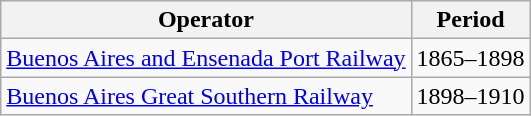<table class= wikitable>
<tr>
<th>Operator</th>
<th>Period</th>
</tr>
<tr>
<td> <a href='#'>Buenos Aires and Ensenada Port Railway</a></td>
<td>1865–1898</td>
</tr>
<tr>
<td> <a href='#'>Buenos Aires Great Southern Railway</a></td>
<td>1898–1910</td>
</tr>
</table>
